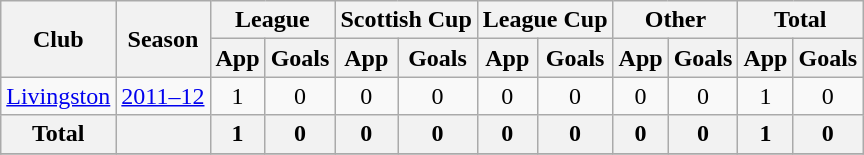<table class="wikitable">
<tr>
<th rowspan=2>Club</th>
<th rowspan=2>Season</th>
<th colspan=2>League</th>
<th colspan=2>Scottish Cup</th>
<th colspan=2>League Cup</th>
<th colspan=2>Other</th>
<th colspan=2>Total</th>
</tr>
<tr>
<th>App</th>
<th>Goals</th>
<th>App</th>
<th>Goals</th>
<th>App</th>
<th>Goals</th>
<th>App</th>
<th>Goals</th>
<th>App</th>
<th>Goals</th>
</tr>
<tr align=center>
<td rowspan=1><a href='#'>Livingston</a></td>
<td><a href='#'>2011–12</a></td>
<td>1</td>
<td>0</td>
<td>0</td>
<td>0</td>
<td>0</td>
<td>0</td>
<td>0</td>
<td>0</td>
<td>1</td>
<td>0</td>
</tr>
<tr align=center>
<th>Total</th>
<th></th>
<th>1</th>
<th>0</th>
<th>0</th>
<th>0</th>
<th>0</th>
<th>0</th>
<th>0</th>
<th>0</th>
<th>1</th>
<th>0</th>
</tr>
<tr>
</tr>
</table>
